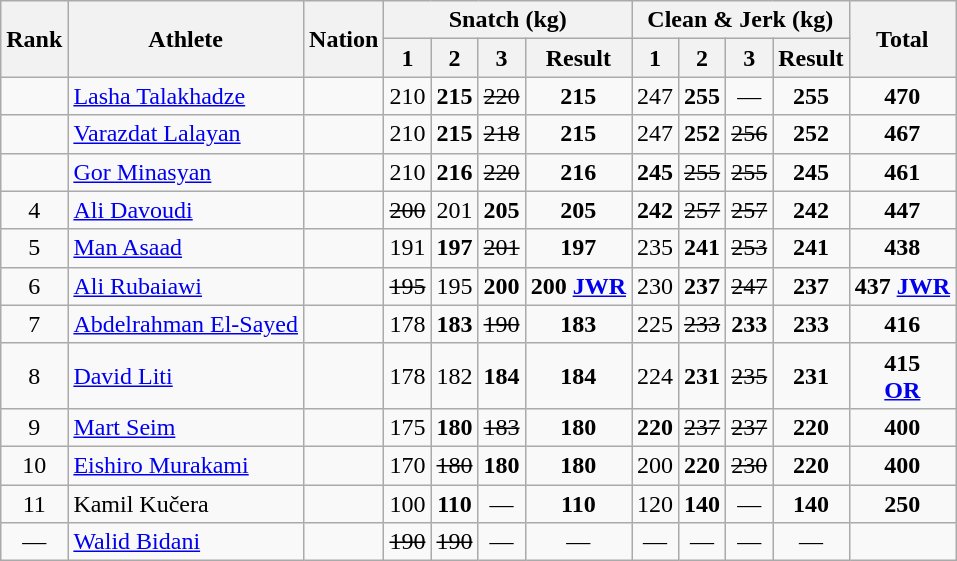<table class="sortable wikitable" style="text-align:center; font-size:100%">
<tr>
<th rowspan="2">Rank</th>
<th rowspan="2">Athlete</th>
<th rowspan="2">Nation</th>
<th colspan="4">Snatch (kg)</th>
<th colspan="4">Clean & Jerk (kg)</th>
<th rowspan="2">Total</th>
</tr>
<tr>
<th>1</th>
<th>2</th>
<th>3</th>
<th>Result</th>
<th>1</th>
<th>2</th>
<th>3</th>
<th>Result</th>
</tr>
<tr>
<td></td>
<td align="left"><a href='#'>Lasha Talakhadze</a></td>
<td align="left"></td>
<td>210</td>
<td><strong>215</strong></td>
<td><s>220</s></td>
<td><strong>215</strong></td>
<td>247</td>
<td><strong>255</strong></td>
<td>—</td>
<td><strong>255</strong></td>
<td><strong>470</strong></td>
</tr>
<tr>
<td></td>
<td align="left"><a href='#'>Varazdat Lalayan</a></td>
<td align="left"></td>
<td>210</td>
<td><strong>215</strong></td>
<td><s>218</s></td>
<td><strong>215</strong></td>
<td>247</td>
<td><strong>252</strong></td>
<td><s>256</s></td>
<td><strong>252</strong></td>
<td><strong>467</strong></td>
</tr>
<tr>
<td></td>
<td align="left"><a href='#'>Gor Minasyan</a></td>
<td align="left"></td>
<td>210</td>
<td><strong>216</strong></td>
<td><s>220</s></td>
<td><strong>216</strong></td>
<td><strong>245</strong></td>
<td><s>255</s></td>
<td><s>255</s></td>
<td><strong>245</strong></td>
<td><strong>461</strong></td>
</tr>
<tr>
<td>4</td>
<td align="left"><a href='#'>Ali Davoudi</a></td>
<td align="left"></td>
<td><s>200</s></td>
<td>201</td>
<td><strong>205</strong></td>
<td><strong>205</strong></td>
<td><strong>242</strong></td>
<td><s>257</s></td>
<td><s>257</s></td>
<td><strong>242</strong></td>
<td><strong>447</strong></td>
</tr>
<tr>
<td>5</td>
<td align="left"><a href='#'>Man Asaad</a></td>
<td align="left"></td>
<td>191</td>
<td><strong>197</strong></td>
<td><s>201</s></td>
<td><strong>197</strong></td>
<td>235</td>
<td><strong>241</strong></td>
<td><s>253</s></td>
<td><strong>241</strong></td>
<td><strong>438</strong></td>
</tr>
<tr>
<td>6</td>
<td align="left"><a href='#'>Ali Rubaiawi</a></td>
<td align="left"></td>
<td><s>195</s></td>
<td>195</td>
<td><strong>200</strong></td>
<td><strong>200 <a href='#'>JWR</a></strong></td>
<td>230</td>
<td><strong>237</strong></td>
<td><s>247</s></td>
<td><strong>237</strong></td>
<td><strong>437 <a href='#'>JWR</a></strong></td>
</tr>
<tr>
<td>7</td>
<td align="left"><a href='#'>Abdelrahman El-Sayed</a></td>
<td align="left"></td>
<td>178</td>
<td><strong>183</strong></td>
<td><s>190</s></td>
<td><strong>183</strong></td>
<td>225</td>
<td><s>233</s></td>
<td><strong>233</strong></td>
<td><strong>233</strong></td>
<td><strong>416</strong></td>
</tr>
<tr>
<td>8</td>
<td align="left"><a href='#'>David Liti</a></td>
<td align="left"></td>
<td>178</td>
<td>182</td>
<td><strong>184</strong></td>
<td><strong>184</strong></td>
<td>224</td>
<td><strong>231</strong></td>
<td><s>235</s></td>
<td><strong>231</strong></td>
<td><strong>415</strong><br><strong><a href='#'>OR</a></strong></td>
</tr>
<tr>
<td>9</td>
<td align="left"><a href='#'>Mart Seim</a></td>
<td align="left"></td>
<td>175</td>
<td><strong>180</strong></td>
<td><s>183</s></td>
<td><strong>180</strong></td>
<td><strong>220</strong></td>
<td><s>237</s></td>
<td><s>237</s></td>
<td><strong>220</strong></td>
<td><strong>400</strong></td>
</tr>
<tr>
<td>10</td>
<td align="left"><a href='#'>Eishiro Murakami</a></td>
<td align="left"></td>
<td>170</td>
<td><s>180</s></td>
<td><strong>180</strong></td>
<td><strong>180</strong></td>
<td>200</td>
<td><strong>220</strong></td>
<td><s>230</s></td>
<td><strong>220</strong></td>
<td><strong>400</strong></td>
</tr>
<tr>
<td>11</td>
<td align="left">Kamil Kučera</td>
<td align="left"></td>
<td>100</td>
<td><strong>110</strong></td>
<td>—</td>
<td><strong>110</strong></td>
<td>120</td>
<td><strong>140</strong></td>
<td>—</td>
<td><strong>140</strong></td>
<td><strong>250</strong></td>
</tr>
<tr>
<td>—</td>
<td align="left"><a href='#'>Walid Bidani</a></td>
<td align="left"></td>
<td><s>190</s></td>
<td><s>190</s></td>
<td>—</td>
<td>—</td>
<td>—</td>
<td>—</td>
<td>—</td>
<td>—</td>
<td></td>
</tr>
</table>
